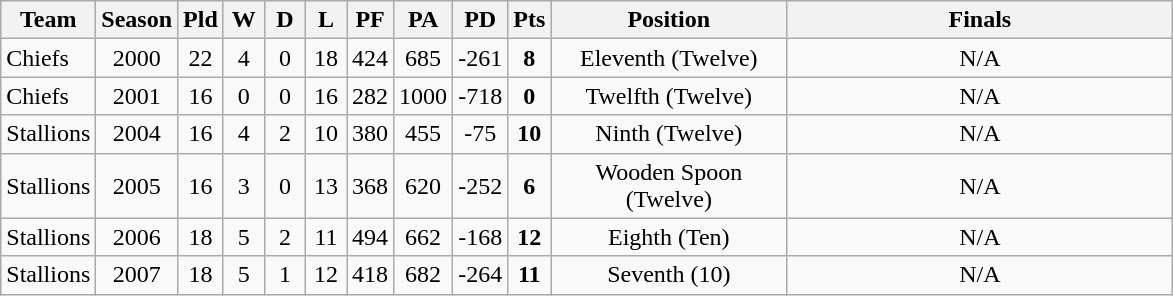<table class="wikitable" style="text-align:center;">
<tr>
<th width=40>Team</th>
<th width=30>Season</th>
<th width=20 abbr="Played">Pld</th>
<th width=20 abbr="Won">W</th>
<th width=20 abbr="Drawn">D</th>
<th width=20 abbr="Lost">L</th>
<th width=20 abbr="Points for">PF</th>
<th width=20 abbr="Points against">PA</th>
<th width=20 abbr="Points difference">PD</th>
<th width=20 abbr="Points">Pts</th>
<th width=150>Position</th>
<th width=250>Finals</th>
</tr>
<tr>
<td style="text-align:left;">Chiefs</td>
<td>2000</td>
<td>22</td>
<td>4</td>
<td>0</td>
<td>18</td>
<td>424</td>
<td>685</td>
<td>-261</td>
<td><strong>8</strong></td>
<td>Eleventh (Twelve)</td>
<td>N/A</td>
</tr>
<tr>
<td style="text-align:left;">Chiefs</td>
<td>2001</td>
<td>16</td>
<td>0</td>
<td>0</td>
<td>16</td>
<td>282</td>
<td>1000</td>
<td>-718</td>
<td><strong>0</strong></td>
<td>Twelfth (Twelve)</td>
<td>N/A</td>
</tr>
<tr>
<td style="text-align:left;">Stallions</td>
<td>2004</td>
<td>16</td>
<td>4</td>
<td>2</td>
<td>10</td>
<td>380</td>
<td>455</td>
<td>-75</td>
<td><strong>10</strong></td>
<td>Ninth (Twelve)</td>
<td>N/A</td>
</tr>
<tr>
<td style="text-align:left;">Stallions</td>
<td>2005</td>
<td>16</td>
<td>3</td>
<td>0</td>
<td>13</td>
<td>368</td>
<td>620</td>
<td>-252</td>
<td><strong>6</strong></td>
<td>Wooden Spoon (Twelve)</td>
<td>N/A</td>
</tr>
<tr>
<td style="text-align:left;">Stallions</td>
<td>2006</td>
<td>18</td>
<td>5</td>
<td>2</td>
<td>11</td>
<td>494</td>
<td>662</td>
<td>-168</td>
<td><strong>12</strong></td>
<td>Eighth (Ten)</td>
<td>N/A</td>
</tr>
<tr>
<td style="text-align:left;">Stallions</td>
<td>2007</td>
<td>18</td>
<td>5</td>
<td>1</td>
<td>12</td>
<td>418</td>
<td>682</td>
<td>-264</td>
<td><strong>11</strong></td>
<td>Seventh (10)</td>
<td>N/A</td>
</tr>
</table>
